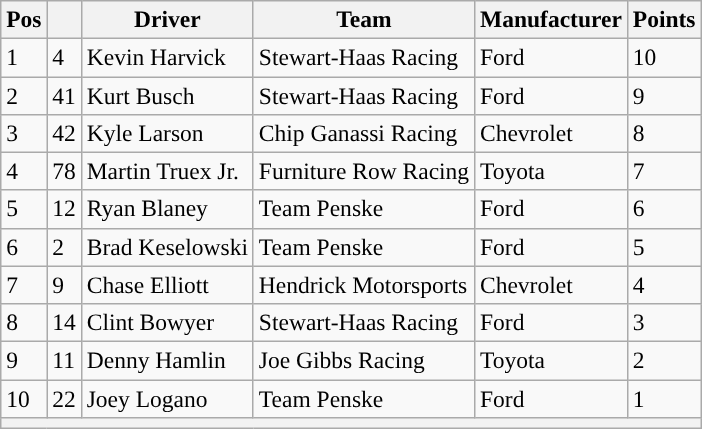<table class="wikitable" style="font-size:98%">
<tr>
<th>Pos</th>
<th></th>
<th>Driver</th>
<th>Team</th>
<th>Manufacturer</th>
<th>Points</th>
</tr>
<tr>
<td>1</td>
<td>4</td>
<td>Kevin Harvick</td>
<td>Stewart-Haas Racing</td>
<td>Ford</td>
<td>10</td>
</tr>
<tr>
<td>2</td>
<td>41</td>
<td>Kurt Busch</td>
<td>Stewart-Haas Racing</td>
<td>Ford</td>
<td>9</td>
</tr>
<tr>
<td>3</td>
<td>42</td>
<td>Kyle Larson</td>
<td>Chip Ganassi Racing</td>
<td>Chevrolet</td>
<td>8</td>
</tr>
<tr>
<td>4</td>
<td>78</td>
<td>Martin Truex Jr.</td>
<td>Furniture Row Racing</td>
<td>Toyota</td>
<td>7</td>
</tr>
<tr>
<td>5</td>
<td>12</td>
<td>Ryan Blaney</td>
<td>Team Penske</td>
<td>Ford</td>
<td>6</td>
</tr>
<tr>
<td>6</td>
<td>2</td>
<td>Brad Keselowski</td>
<td>Team Penske</td>
<td>Ford</td>
<td>5</td>
</tr>
<tr>
<td>7</td>
<td>9</td>
<td>Chase Elliott</td>
<td>Hendrick Motorsports</td>
<td>Chevrolet</td>
<td>4</td>
</tr>
<tr>
<td>8</td>
<td>14</td>
<td>Clint Bowyer</td>
<td>Stewart-Haas Racing</td>
<td>Ford</td>
<td>3</td>
</tr>
<tr>
<td>9</td>
<td>11</td>
<td>Denny Hamlin</td>
<td>Joe Gibbs Racing</td>
<td>Toyota</td>
<td>2</td>
</tr>
<tr>
<td>10</td>
<td>22</td>
<td>Joey Logano</td>
<td>Team Penske</td>
<td>Ford</td>
<td>1</td>
</tr>
<tr>
<th colspan="6"></th>
</tr>
</table>
